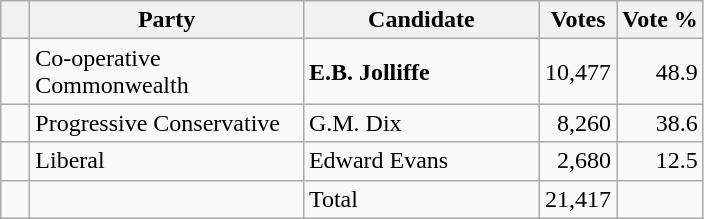<table class="wikitable">
<tr>
<th></th>
<th scope="col" style="width:175px;">Party</th>
<th scope="col" style="width:150px;">Candidate</th>
<th>Votes</th>
<th>Vote %</th>
</tr>
<tr>
<td>   </td>
<td>Co-operative Commonwealth</td>
<td><strong>E.B. Jolliffe</strong></td>
<td align=right>10,477</td>
<td align=right>48.9</td>
</tr>
<tr>
<td>   </td>
<td>Progressive Conservative</td>
<td>G.M. Dix</td>
<td align=right>8,260</td>
<td align=right>38.6</td>
</tr>
<tr |>
<td>   </td>
<td>Liberal</td>
<td>Edward Evans</td>
<td align=right>2,680</td>
<td align=right>12.5</td>
</tr>
<tr |>
<td></td>
<td></td>
<td>Total</td>
<td align=right>21,417</td>
<td></td>
</tr>
</table>
